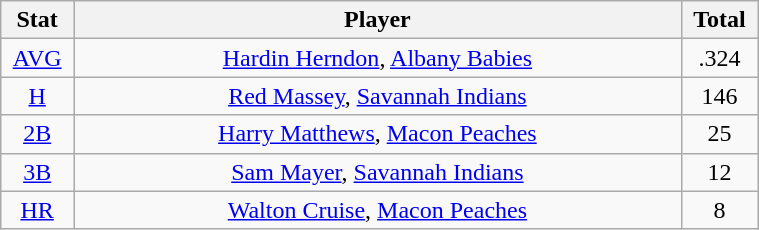<table class="wikitable" width="40%" style="text-align:center;">
<tr>
<th width="5%">Stat</th>
<th width="60%">Player</th>
<th width="5%">Total</th>
</tr>
<tr>
<td><a href='#'>AVG</a></td>
<td><a href='#'>Hardin Herndon</a>, <a href='#'>Albany Babies</a></td>
<td>.324</td>
</tr>
<tr>
<td><a href='#'>H</a></td>
<td><a href='#'>Red Massey</a>, <a href='#'>Savannah Indians</a></td>
<td>146</td>
</tr>
<tr>
<td><a href='#'>2B</a></td>
<td><a href='#'>Harry Matthews</a>, <a href='#'>Macon Peaches</a></td>
<td>25</td>
</tr>
<tr>
<td><a href='#'>3B</a></td>
<td><a href='#'>Sam Mayer</a>, <a href='#'>Savannah Indians</a></td>
<td>12</td>
</tr>
<tr>
<td><a href='#'>HR</a></td>
<td><a href='#'>Walton Cruise</a>, <a href='#'>Macon Peaches</a></td>
<td>8</td>
</tr>
</table>
